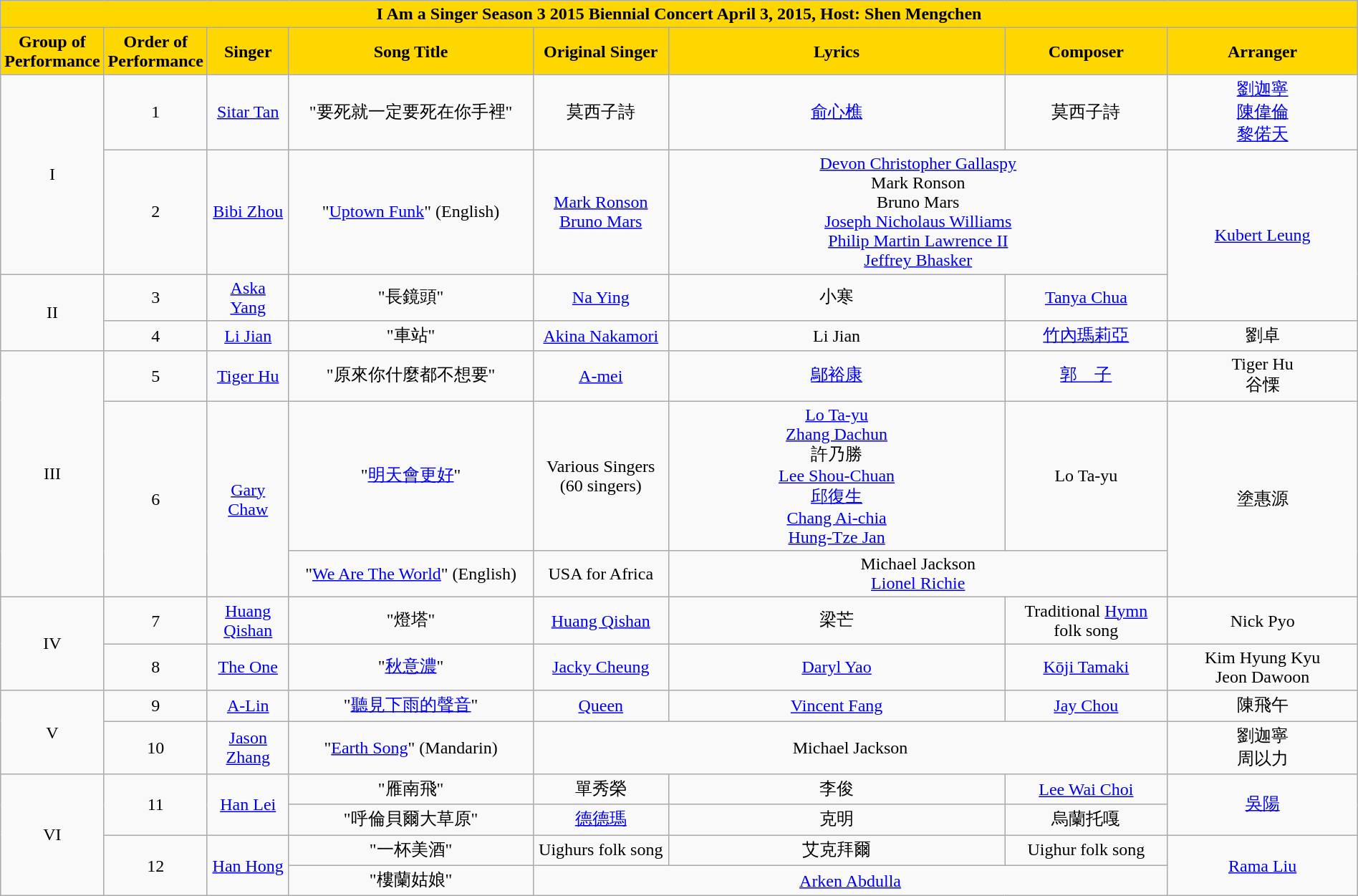<table class="wikitable sortable mw-collapsible" width="100%" style="text-align:center">
<tr align=center style="background:gold">
<td colspan="8"><div><strong>I Am a Singer Season 3 2015 Biennial Concert April 3, 2015, Host: Shen Mengchen</strong></div></td>
</tr>
<tr align=center style="background:gold">
<td style="width:6%"><strong>Group of Performance</strong></td>
<td style="width:6%"><strong>Order of Performance</strong></td>
<td style="width:6%"><strong>Singer</strong></td>
<td style="width:18%"><strong>Song Title</strong></td>
<td style="width:10%"><strong>Original Singer</strong></td>
<td style=width:10%"><strong>Lyrics</strong></td>
<td style="width:12%"><strong>Composer</strong></td>
<td style="width:14%"><strong>Arranger</strong></td>
</tr>
<tr>
<td rowspan=2>I</td>
<td>1</td>
<td><a href='#'>Sitar Tan</a></td>
<td>"要死就一定要死在你手裡"</td>
<td>莫西子詩</td>
<td><a href='#'>俞心樵</a></td>
<td>莫西子詩</td>
<td><a href='#'>劉迦寧</a> <br> <a href='#'>陳偉倫</a> <br><a href='#'>黎偌天</a></td>
</tr>
<tr>
<td>2</td>
<td><a href='#'>Bibi Zhou</a></td>
<td>"<a href='#'>Uptown Funk</a>" (English)</td>
<td><a href='#'>Mark Ronson</a><br><a href='#'>Bruno Mars</a></td>
<td colspan="2"><a href='#'>Devon Christopher Gallaspy</a> <br> Mark Ronson <br> Bruno Mars <br> <a href='#'>Joseph Nicholaus Williams</a> <br> <a href='#'>Philip Martin Lawrence II</a> <br> <a href='#'>Jeffrey Bhasker</a></td>
<td rowspan=2><a href='#'>Kubert Leung</a></td>
</tr>
<tr>
<td rowspan=2>II</td>
<td>3</td>
<td><a href='#'>Aska Yang</a></td>
<td>"長鏡頭"</td>
<td><a href='#'>Na Ying</a></td>
<td>小寒</td>
<td><a href='#'>Tanya Chua</a></td>
</tr>
<tr>
<td>4</td>
<td><a href='#'>Li Jian</a></td>
<td>"車站"</td>
<td><a href='#'>Akina Nakamori</a></td>
<td>Li Jian</td>
<td><a href='#'>竹內瑪莉亞</a></td>
<td>劉卓</td>
</tr>
<tr>
<td rowspan=3>III</td>
<td>5</td>
<td><a href='#'>Tiger Hu</a></td>
<td>"原來你什麼都不想要"</td>
<td><a href='#'>A-mei</a></td>
<td><a href='#'>鄔裕康</a></td>
<td><a href='#'>郭　子</a></td>
<td>Tiger Hu<br>谷慄</td>
</tr>
<tr>
<td rowspan=2>6</td>
<td rowspan=2><a href='#'>Gary Chaw</a></td>
<td>"<a href='#'>明天會更好</a>"</td>
<td>Various Singers (60 singers)</td>
<td><a href='#'>Lo Ta-yu</a><br> <a href='#'>Zhang Dachun</a> <br>許乃勝<br><a href='#'>Lee Shou-Chuan</a> <br><a href='#'>邱復生</a><br> <a href='#'>Chang Ai-chia</a> <br><a href='#'>Hung-Tze Jan</a></td>
<td>Lo Ta-yu</td>
<td rowspan=2>塗惠源</td>
</tr>
<tr>
<td>"<a href='#'>We Are The World</a>" (English)</td>
<td>USA for Africa</td>
<td colspan="2">Michael Jackson<br> <a href='#'>Lionel Richie</a></td>
</tr>
<tr>
<td rowspan=2>IV</td>
<td>7</td>
<td><a href='#'>Huang Qishan</a></td>
<td>"燈塔"</td>
<td><a href='#'>Huang Qishan</a></td>
<td>梁芒</td>
<td>Traditional <a href='#'>Hymn</a> folk song</td>
<td>Nick Pyo</td>
</tr>
<tr>
<td>8</td>
<td><a href='#'>The One</a></td>
<td>"<a href='#'>秋意濃</a>"</td>
<td><a href='#'>Jacky Cheung</a></td>
<td><a href='#'>Daryl Yao</a></td>
<td><a href='#'>Kōji Tamaki</a></td>
<td>Kim Hyung Kyu<br>Jeon Dawoon</td>
</tr>
<tr>
<td rowspan=2>V</td>
<td>9</td>
<td><a href='#'>A-Lin</a></td>
<td>"<a href='#'>聽見下雨的聲音</a>"</td>
<td><a href='#'>Queen</a></td>
<td><a href='#'>Vincent Fang</a></td>
<td><a href='#'>Jay Chou</a></td>
<td>陳飛午</td>
</tr>
<tr>
<td>10</td>
<td><a href='#'>Jason Zhang</a></td>
<td>"<a href='#'>Earth Song</a>" (Mandarin)</td>
<td colspan="3">Michael Jackson</td>
<td>劉迦寧<br>周以力</td>
</tr>
<tr>
<td rowspan=4>VI</td>
<td rowspan=2>11</td>
<td rowspan=2><a href='#'>Han Lei</a></td>
<td>"雁南飛"</td>
<td>單秀榮</td>
<td>李俊</td>
<td><a href='#'>Lee Wai Choi</a></td>
<td rowspan=2><a href='#'>吳陽</a></td>
</tr>
<tr>
<td>"呼倫貝爾大草原"</td>
<td><a href='#'>德德瑪</a></td>
<td>克明</td>
<td>烏蘭托嘎</td>
</tr>
<tr>
<td rowspan=2>12</td>
<td rowspan=2><a href='#'>Han Hong</a></td>
<td>"一杯美酒"</td>
<td>Uighurs folk song</td>
<td>艾克拜爾</td>
<td>Uighur folk song</td>
<td rowspan=2><a href='#'>Rama Liu</a></td>
</tr>
<tr>
<td>"樓蘭姑娘"</td>
<td colspan="3"><a href='#'>Arken Abdulla</a></td>
</tr>
</table>
